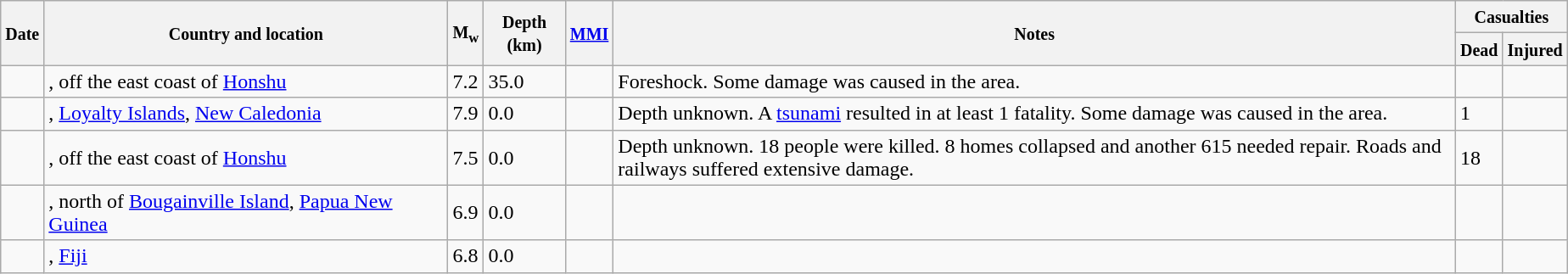<table class="wikitable sortable sort-under" style="border:1px black; margin-left:1em;">
<tr>
<th rowspan="2"><small>Date</small></th>
<th rowspan="2" style="width: 310px"><small>Country and location</small></th>
<th rowspan="2"><small>M<sub>w</sub></small></th>
<th rowspan="2"><small>Depth (km)</small></th>
<th rowspan="2"><small><a href='#'>MMI</a></small></th>
<th rowspan="2" class="unsortable"><small>Notes</small></th>
<th colspan="2"><small>Casualties</small></th>
</tr>
<tr>
<th><small>Dead</small></th>
<th><small>Injured</small></th>
</tr>
<tr>
<td></td>
<td>, off the east coast of <a href='#'>Honshu</a></td>
<td>7.2</td>
<td>35.0</td>
<td></td>
<td>Foreshock. Some damage was caused in the area.</td>
<td></td>
<td></td>
</tr>
<tr>
<td></td>
<td>, <a href='#'>Loyalty Islands</a>, <a href='#'>New Caledonia</a></td>
<td>7.9</td>
<td>0.0</td>
<td></td>
<td>Depth unknown. A <a href='#'>tsunami</a> resulted in at least 1 fatality. Some damage was caused in the area.</td>
<td>1</td>
<td></td>
</tr>
<tr>
<td></td>
<td>, off the east coast of <a href='#'>Honshu</a></td>
<td>7.5</td>
<td>0.0</td>
<td></td>
<td>Depth unknown. 18 people were killed. 8 homes collapsed and another 615 needed repair. Roads and railways suffered extensive damage.</td>
<td>18</td>
<td></td>
</tr>
<tr>
<td></td>
<td>, north of <a href='#'>Bougainville Island</a>, <a href='#'>Papua New Guinea</a></td>
<td>6.9</td>
<td>0.0</td>
<td></td>
<td></td>
<td></td>
<td></td>
</tr>
<tr>
<td></td>
<td>, <a href='#'>Fiji</a></td>
<td>6.8</td>
<td>0.0</td>
<td></td>
<td></td>
<td></td>
<td></td>
</tr>
</table>
